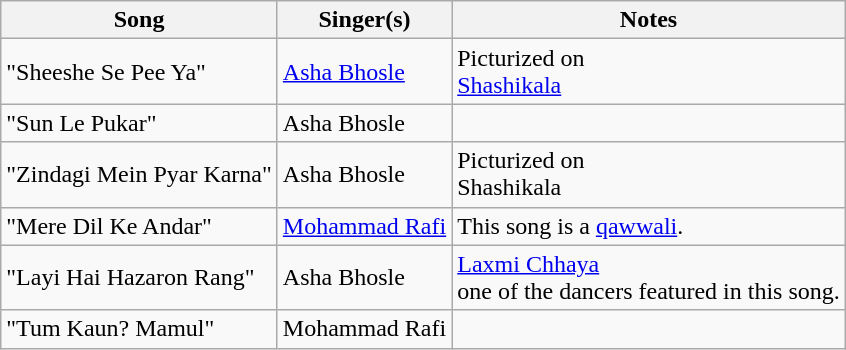<table class="wikitable">
<tr>
<th>Song</th>
<th>Singer(s)</th>
<th>Notes</th>
</tr>
<tr>
<td>"Sheeshe Se Pee Ya"</td>
<td><a href='#'>Asha Bhosle</a></td>
<td>Picturized on<br> <a href='#'>Shashikala</a></td>
</tr>
<tr>
<td>"Sun Le Pukar"</td>
<td>Asha Bhosle</td>
<td></td>
</tr>
<tr>
<td>"Zindagi Mein Pyar Karna"</td>
<td>Asha Bhosle</td>
<td>Picturized on <br>Shashikala</td>
</tr>
<tr>
<td>"Mere Dil Ke Andar"</td>
<td><a href='#'>Mohammad Rafi</a></td>
<td>This song is a <a href='#'>qawwali</a>.</td>
</tr>
<tr>
<td>"Layi Hai Hazaron Rang"</td>
<td>Asha Bhosle</td>
<td><a href='#'>Laxmi Chhaya</a> <br>one of the dancers featured in this song.</td>
</tr>
<tr>
<td>"Tum Kaun? Mamul"</td>
<td>Mohammad Rafi</td>
<td></td>
</tr>
</table>
